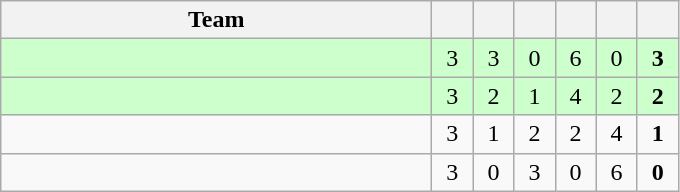<table class=wikitable style="text-align:center">
<tr>
<th width=280>Team</th>
<th width=20></th>
<th width=20></th>
<th width=20></th>
<th width=20></th>
<th width=20></th>
<th width=20></th>
</tr>
<tr bgcolor=ccffcc>
<td style="text-align:left"></td>
<td>3</td>
<td>3</td>
<td>0</td>
<td>6</td>
<td>0</td>
<td><strong>3</strong></td>
</tr>
<tr bgcolor=ccffcc>
<td style="text-align:left"></td>
<td>3</td>
<td>2</td>
<td>1</td>
<td>4</td>
<td>2</td>
<td><strong>2</strong></td>
</tr>
<tr>
<td style="text-align:left"></td>
<td>3</td>
<td>1</td>
<td>2</td>
<td>2</td>
<td>4</td>
<td><strong>1</strong></td>
</tr>
<tr>
<td style="text-align:left"></td>
<td>3</td>
<td>0</td>
<td>3</td>
<td>0</td>
<td>6</td>
<td><strong>0</strong></td>
</tr>
</table>
